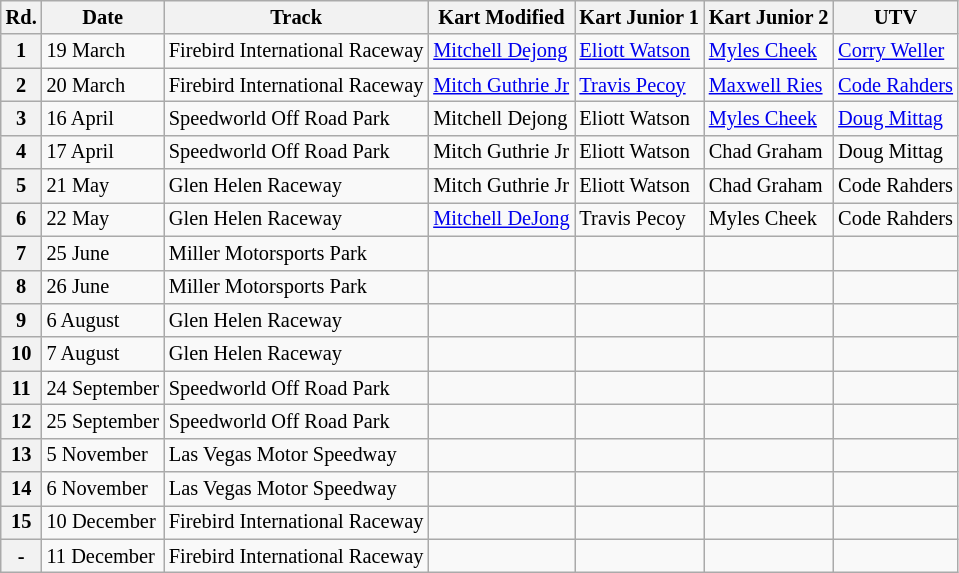<table class="wikitable" style="font-size:85%;">
<tr>
<th>Rd.</th>
<th>Date</th>
<th>Track</th>
<th>Kart Modified</th>
<th>Kart Junior 1</th>
<th>Kart Junior 2</th>
<th>UTV</th>
</tr>
<tr>
<th>1</th>
<td>19 March</td>
<td>Firebird International Raceway</td>
<td><a href='#'>Mitchell Dejong</a></td>
<td><a href='#'>Eliott Watson</a></td>
<td><a href='#'>Myles Cheek</a></td>
<td><a href='#'>Corry Weller</a></td>
</tr>
<tr>
<th>2</th>
<td>20 March</td>
<td>Firebird International Raceway</td>
<td><a href='#'>Mitch Guthrie Jr</a></td>
<td><a href='#'>Travis Pecoy</a></td>
<td><a href='#'>Maxwell Ries</a></td>
<td><a href='#'>Code Rahders</a></td>
</tr>
<tr>
<th>3</th>
<td>16 April</td>
<td>Speedworld Off Road Park</td>
<td>Mitchell Dejong</td>
<td>Eliott Watson</td>
<td><a href='#'>Myles Cheek</a></td>
<td><a href='#'>Doug Mittag</a></td>
</tr>
<tr>
<th>4</th>
<td>17 April</td>
<td>Speedworld Off Road Park</td>
<td>Mitch Guthrie Jr</td>
<td>Eliott Watson</td>
<td>Chad Graham</td>
<td>Doug Mittag</td>
</tr>
<tr>
<th>5</th>
<td>21 May</td>
<td>Glen Helen Raceway</td>
<td>Mitch Guthrie Jr</td>
<td>Eliott Watson</td>
<td>Chad Graham</td>
<td>Code Rahders</td>
</tr>
<tr>
<th>6</th>
<td>22 May</td>
<td>Glen Helen Raceway</td>
<td><a href='#'>Mitchell DeJong</a></td>
<td>Travis Pecoy</td>
<td>Myles Cheek</td>
<td>Code Rahders</td>
</tr>
<tr>
<th>7</th>
<td>25 June</td>
<td>Miller Motorsports Park</td>
<td></td>
<td></td>
<td></td>
<td></td>
</tr>
<tr>
<th>8</th>
<td>26 June</td>
<td>Miller Motorsports Park</td>
<td></td>
<td></td>
<td></td>
<td></td>
</tr>
<tr>
<th>9</th>
<td>6 August</td>
<td>Glen Helen Raceway</td>
<td></td>
<td></td>
<td></td>
<td></td>
</tr>
<tr>
<th>10</th>
<td>7 August</td>
<td>Glen Helen Raceway</td>
<td></td>
<td></td>
<td></td>
<td></td>
</tr>
<tr>
<th>11</th>
<td>24 September</td>
<td>Speedworld Off Road Park</td>
<td></td>
<td></td>
<td></td>
<td></td>
</tr>
<tr>
<th>12</th>
<td>25 September</td>
<td>Speedworld Off Road Park</td>
<td></td>
<td></td>
<td></td>
<td></td>
</tr>
<tr>
<th>13</th>
<td>5 November</td>
<td>Las Vegas Motor Speedway</td>
<td></td>
<td></td>
<td></td>
<td></td>
</tr>
<tr>
<th>14</th>
<td>6 November</td>
<td>Las Vegas Motor Speedway</td>
<td></td>
<td></td>
<td></td>
<td></td>
</tr>
<tr>
<th>15</th>
<td>10 December</td>
<td>Firebird International Raceway</td>
<td></td>
<td></td>
<td></td>
<td></td>
</tr>
<tr>
<th>-</th>
<td>11 December</td>
<td>Firebird International Raceway</td>
<td></td>
<td></td>
<td></td>
<td></td>
</tr>
</table>
